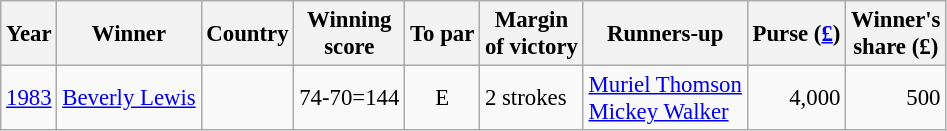<table class=wikitable style="font-size:95%">
<tr>
<th>Year</th>
<th>Winner</th>
<th>Country</th>
<th>Winning<br>score</th>
<th>To par</th>
<th>Margin<br>of victory</th>
<th>Runners-up</th>
<th>Purse (<a href='#'>£</a>)</th>
<th>Winner's<br>share (£)</th>
</tr>
<tr>
<td><a href='#'>1983</a></td>
<td><a href='#'>Beverly Lewis</a></td>
<td></td>
<td>74-70=144</td>
<td align=center>E</td>
<td>2 strokes</td>
<td> <a href='#'>Muriel Thomson</a><br> <a href='#'>Mickey Walker</a></td>
<td align=right>4,000</td>
<td align=right>500</td>
</tr>
</table>
